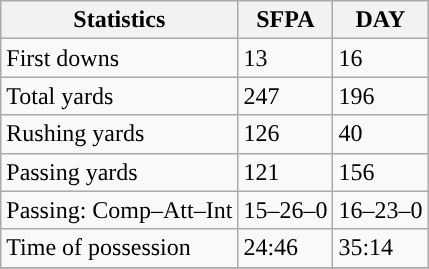<table class="wikitable" style="float: left;">
<tr>
<th>Statistics</th>
<th>SFPA</th>
<th>DAY</th>
</tr>
<tr>
<td>First downs</td>
<td>13</td>
<td>16</td>
</tr>
<tr>
<td>Total yards</td>
<td>247</td>
<td>196</td>
</tr>
<tr>
<td>Rushing yards</td>
<td>126</td>
<td>40</td>
</tr>
<tr>
<td>Passing yards</td>
<td>121</td>
<td>156</td>
</tr>
<tr>
<td>Passing: Comp–Att–Int</td>
<td>15–26–0</td>
<td>16–23–0</td>
</tr>
<tr>
<td>Time of possession</td>
<td>24:46</td>
<td>35:14</td>
</tr>
<tr>
</tr>
</table>
